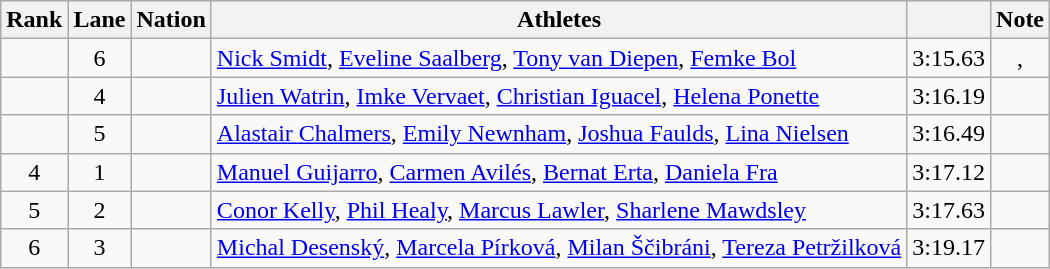<table class="wikitable sortable" style="text-align:center">
<tr>
<th scope="col">Rank</th>
<th scope="col">Lane</th>
<th scope="col">Nation</th>
<th scope="col">Athletes</th>
<th scope="col"></th>
<th scope="col">Note</th>
</tr>
<tr>
<td></td>
<td>6</td>
<td style="text-align:left"></td>
<td style="text-align:left"><a href='#'>Nick Smidt</a>, <a href='#'>Eveline Saalberg</a>, <a href='#'>Tony van Diepen</a>, <a href='#'>Femke Bol</a></td>
<td>3:15.63</td>
<td>, </td>
</tr>
<tr>
<td></td>
<td>4</td>
<td style="text-align:left"></td>
<td style="text-align:left"><a href='#'>Julien Watrin</a>, <a href='#'>Imke Vervaet</a>, <a href='#'>Christian Iguacel</a>, <a href='#'>Helena Ponette</a></td>
<td>3:16.19</td>
<td></td>
</tr>
<tr>
<td></td>
<td>5</td>
<td style="text-align:left"></td>
<td style="text-align:left"><a href='#'>Alastair Chalmers</a>, <a href='#'>Emily Newnham</a>, <a href='#'>Joshua Faulds</a>, <a href='#'>Lina Nielsen</a></td>
<td>3:16.49</td>
<td></td>
</tr>
<tr>
<td>4</td>
<td>1</td>
<td style="text-align:left"></td>
<td style="text-align:left"><a href='#'>Manuel Guijarro</a>, <a href='#'>Carmen Avilés</a>, <a href='#'>Bernat Erta</a>, <a href='#'>Daniela Fra</a></td>
<td>3:17.12</td>
<td></td>
</tr>
<tr>
<td>5</td>
<td>2</td>
<td style="text-align:left"></td>
<td style="text-align:left"><a href='#'>Conor Kelly</a>, <a href='#'>Phil Healy</a>, <a href='#'>Marcus Lawler</a>, <a href='#'>Sharlene Mawdsley</a></td>
<td>3:17.63</td>
<td></td>
</tr>
<tr>
<td>6</td>
<td>3</td>
<td style="text-align:left"></td>
<td style="text-align:left"><a href='#'>Michal Desenský</a>, <a href='#'>Marcela Pírková</a>, <a href='#'>Milan Ščibráni</a>, <a href='#'>Tereza Petržilková</a></td>
<td>3:19.17</td>
<td></td>
</tr>
</table>
